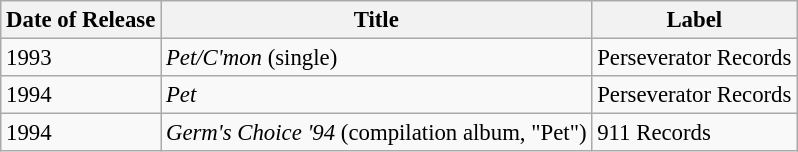<table class="wikitable" style="font-size: 95%;">
<tr>
<th>Date of Release</th>
<th>Title</th>
<th>Label</th>
</tr>
<tr>
<td>1993</td>
<td><em>Pet/C'mon</em> (single)</td>
<td>Perseverator Records</td>
</tr>
<tr>
<td>1994</td>
<td><em>Pet</em></td>
<td>Perseverator Records</td>
</tr>
<tr>
<td>1994</td>
<td><em>Germ's Choice '94</em> (compilation album, "Pet")</td>
<td>911 Records</td>
</tr>
</table>
